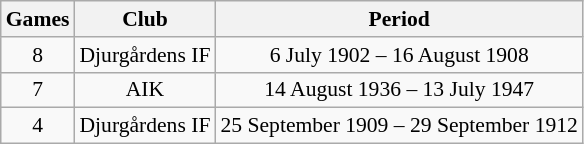<table class="wikitable" style="font-size:90%; text-align: center">
<tr>
<th>Games</th>
<th>Club</th>
<th>Period</th>
</tr>
<tr>
<td>8</td>
<td>Djurgårdens IF</td>
<td>6 July 1902 – 16 August 1908</td>
</tr>
<tr>
<td>7</td>
<td>AIK</td>
<td>14 August 1936 – 13 July 1947</td>
</tr>
<tr>
<td>4</td>
<td>Djurgårdens IF</td>
<td>25 September 1909 – 29 September 1912</td>
</tr>
</table>
